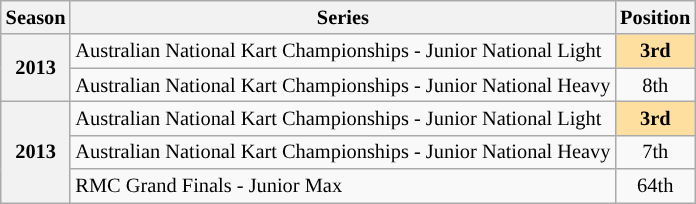<table class="wikitable" style="font-size: 85%; text-align:center">
<tr>
<th>Season</th>
<th>Series</th>
<th>Position</th>
</tr>
<tr>
<th rowspan=2>2013</th>
<td align="left">Australian National Kart Championships - Junior National Light</td>
<td style="background:#ffdf9f"><strong>3rd</strong></td>
</tr>
<tr>
<td align="left">Australian National Kart Championships - Junior National Heavy</td>
<td>8th</td>
</tr>
<tr>
<th rowspan=3>2013</th>
<td align="left">Australian National Kart Championships - Junior National Light</td>
<td style="background:#ffdf9f"><strong>3rd</strong></td>
</tr>
<tr>
<td align="left">Australian National Kart Championships - Junior National Heavy</td>
<td>7th</td>
</tr>
<tr>
<td align="left">RMC Grand Finals - Junior Max</td>
<td>64th</td>
</tr>
</table>
